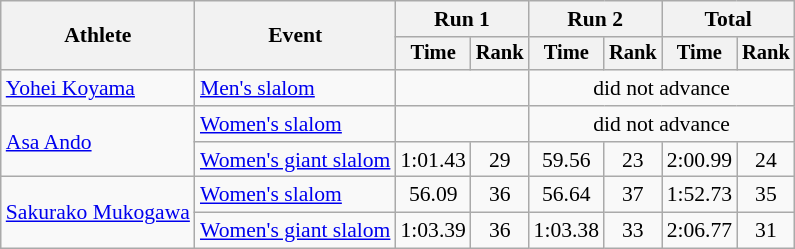<table class="wikitable" style="font-size:90%">
<tr>
<th rowspan=2>Athlete</th>
<th rowspan=2>Event</th>
<th colspan=2>Run 1</th>
<th colspan=2>Run 2</th>
<th colspan=2>Total</th>
</tr>
<tr style="font-size:95%">
<th>Time</th>
<th>Rank</th>
<th>Time</th>
<th>Rank</th>
<th>Time</th>
<th>Rank</th>
</tr>
<tr align=center>
<td align=left><a href='#'>Yohei Koyama</a></td>
<td align=left><a href='#'>Men's slalom</a></td>
<td colspan=2></td>
<td colspan=4>did not advance</td>
</tr>
<tr align=center>
<td align=left rowspan=2><a href='#'>Asa Ando</a></td>
<td align=left><a href='#'>Women's slalom</a></td>
<td colspan=2></td>
<td colspan=4>did not advance</td>
</tr>
<tr align=center>
<td align=left><a href='#'>Women's giant slalom</a></td>
<td>1:01.43</td>
<td>29</td>
<td>59.56</td>
<td>23</td>
<td>2:00.99</td>
<td>24</td>
</tr>
<tr align=center>
<td align=left rowspan=2><a href='#'>Sakurako Mukogawa</a></td>
<td align=left><a href='#'>Women's slalom</a></td>
<td>56.09</td>
<td>36</td>
<td>56.64</td>
<td>37</td>
<td>1:52.73</td>
<td>35</td>
</tr>
<tr align=center>
<td align=left><a href='#'>Women's giant slalom</a></td>
<td>1:03.39</td>
<td>36</td>
<td>1:03.38</td>
<td>33</td>
<td>2:06.77</td>
<td>31</td>
</tr>
</table>
